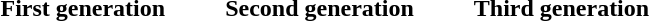<table>
<tr>
<td></td>
<td>        </td>
<td></td>
<td>        </td>
<td></td>
</tr>
<tr>
<th>First generation</th>
<th>        </th>
<th>Second generation</th>
<th>        </th>
<th>Third generation</th>
</tr>
</table>
